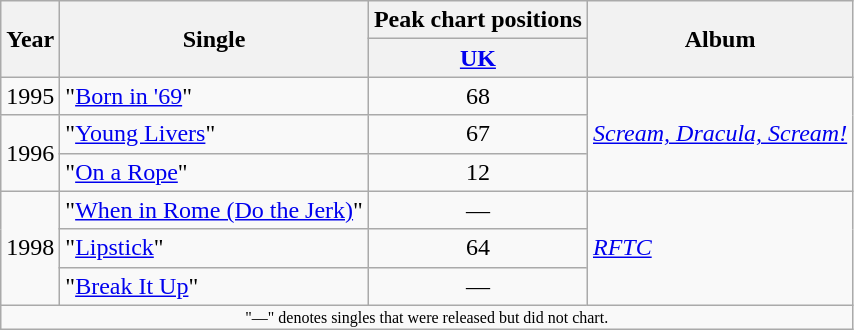<table class="wikitable">
<tr>
<th rowspan="2">Year</th>
<th rowspan="2">Single</th>
<th>Peak chart positions</th>
<th rowspan="2">Album</th>
</tr>
<tr>
<th><a href='#'>UK</a></th>
</tr>
<tr>
<td>1995</td>
<td align="left" valign="top">"<a href='#'>Born in '69</a>"</td>
<td align="center" valign="top">68</td>
<td rowspan="3" align="left"><em><a href='#'>Scream, Dracula, Scream!</a></em></td>
</tr>
<tr>
<td rowspan="2">1996</td>
<td align="left" valign="top">"<a href='#'>Young Livers</a>"</td>
<td align="center" valign="top">67</td>
</tr>
<tr>
<td align="left" valign="top">"<a href='#'>On a Rope</a>"</td>
<td align="center" valign="top">12</td>
</tr>
<tr>
<td rowspan="3">1998</td>
<td align="left" valign="top">"<a href='#'>When in Rome (Do the Jerk)</a>"</td>
<td align="center" valign="top">—</td>
<td rowspan="3" align="left"><em><a href='#'>RFTC</a></em></td>
</tr>
<tr>
<td align="left" valign="top">"<a href='#'>Lipstick</a>"</td>
<td align="center" valign="top">64</td>
</tr>
<tr>
<td align="left" valign="top">"<a href='#'>Break It Up</a>"</td>
<td align="center" valign="top">—</td>
</tr>
<tr>
<td align="center" colspan="4" style="font-size: 8pt">"—" denotes singles that were released but did not chart.</td>
</tr>
</table>
